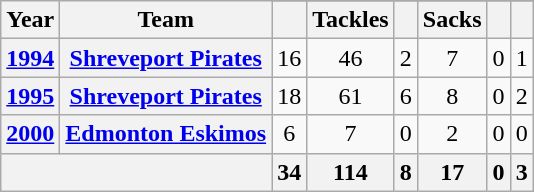<table class="wikitable" style="text-align:center;">
<tr>
<th rowspan="2">Year</th>
<th rowspan="2">Team</th>
</tr>
<tr>
<th></th>
<th>Tackles</th>
<th></th>
<th>Sacks</th>
<th></th>
<th></th>
</tr>
<tr>
<th><a href='#'>1994</a></th>
<th><a href='#'>Shreveport Pirates</a></th>
<td>16</td>
<td>46</td>
<td>2</td>
<td>7</td>
<td>0</td>
<td>1</td>
</tr>
<tr>
<th><a href='#'>1995</a></th>
<th><a href='#'>Shreveport Pirates</a></th>
<td>18</td>
<td>61</td>
<td>6</td>
<td>8</td>
<td>0</td>
<td>2</td>
</tr>
<tr>
<th><a href='#'>2000</a></th>
<th><a href='#'>Edmonton Eskimos</a></th>
<td>6</td>
<td>7</td>
<td>0</td>
<td>2</td>
<td>0</td>
<td>0</td>
</tr>
<tr>
<th colspan="2"></th>
<th>34</th>
<th>114</th>
<th>8</th>
<th>17</th>
<th>0</th>
<th>3</th>
</tr>
</table>
